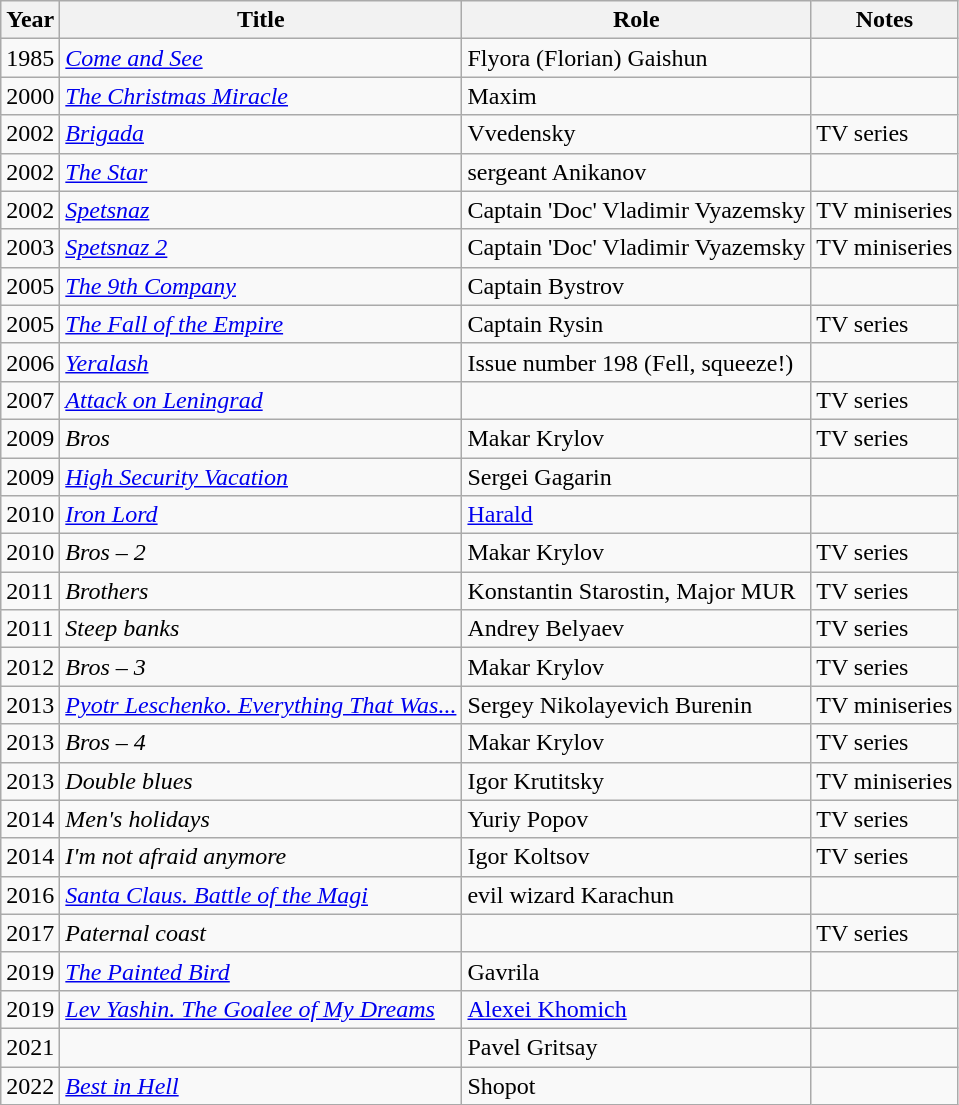<table class="wikitable" style="margin:left;">
<tr>
<th>Year</th>
<th>Title</th>
<th>Role</th>
<th>Notes</th>
</tr>
<tr>
<td>1985</td>
<td><em><a href='#'>Come and See</a></em></td>
<td>Flyora (Florian) Gaishun</td>
<td></td>
</tr>
<tr>
<td>2000</td>
<td><em><a href='#'>The Christmas Miracle</a></em></td>
<td>Maxim</td>
<td></td>
</tr>
<tr>
<td>2002</td>
<td><em><a href='#'>Brigada</a></em></td>
<td>Vvedensky</td>
<td>TV series</td>
</tr>
<tr>
<td>2002</td>
<td><em><a href='#'>The Star</a></em></td>
<td>sergeant Anikanov</td>
<td></td>
</tr>
<tr>
<td>2002</td>
<td><em><a href='#'>Spetsnaz</a></em></td>
<td>Captain 'Doc' Vladimir Vyazemsky</td>
<td>TV miniseries</td>
</tr>
<tr>
<td>2003</td>
<td><em><a href='#'>Spetsnaz 2</a></em></td>
<td>Captain 'Doc' Vladimir Vyazemsky</td>
<td>TV miniseries</td>
</tr>
<tr>
<td>2005</td>
<td><em><a href='#'>The 9th Company</a></em></td>
<td>Captain Bystrov</td>
<td></td>
</tr>
<tr>
<td>2005</td>
<td><em><a href='#'>The Fall of the Empire</a></em></td>
<td>Captain Rysin</td>
<td>TV series</td>
</tr>
<tr>
<td>2006</td>
<td><em><a href='#'>Yeralash</a></em></td>
<td>Issue number 198 (Fell, squeeze!)</td>
<td></td>
</tr>
<tr>
<td>2007</td>
<td><em><a href='#'>Attack on Leningrad</a></em></td>
<td></td>
<td>TV series</td>
</tr>
<tr>
<td>2009</td>
<td><em>Bros</em></td>
<td>Makar Krylov</td>
<td>TV series</td>
</tr>
<tr>
<td>2009</td>
<td><em><a href='#'>High Security Vacation</a></em></td>
<td>Sergei Gagarin</td>
<td></td>
</tr>
<tr>
<td>2010</td>
<td><em><a href='#'>Iron Lord</a> </em></td>
<td><a href='#'>Harald</a></td>
<td></td>
</tr>
<tr>
<td>2010</td>
<td><em>Bros – 2</em></td>
<td>Makar Krylov</td>
<td>TV series</td>
</tr>
<tr>
<td>2011</td>
<td><em>Brothers</em></td>
<td>Konstantin Starostin, Major MUR</td>
<td>TV series</td>
</tr>
<tr>
<td>2011</td>
<td><em>Steep banks</em></td>
<td>Andrey Belyaev</td>
<td>TV series</td>
</tr>
<tr>
<td>2012</td>
<td><em>Bros – 3 </em></td>
<td>Makar Krylov</td>
<td>TV series</td>
</tr>
<tr>
<td>2013</td>
<td><em><a href='#'>Pyotr Leschenko. Everything That Was...</a></em></td>
<td>Sergey Nikolayevich Burenin</td>
<td>TV miniseries</td>
</tr>
<tr>
<td>2013</td>
<td><em>Bros – 4</em></td>
<td>Makar Krylov</td>
<td>TV series</td>
</tr>
<tr>
<td>2013</td>
<td><em>Double blues </em></td>
<td>Igor Krutitsky</td>
<td>TV miniseries</td>
</tr>
<tr>
<td>2014</td>
<td><em>Men's holidays</em></td>
<td>Yuriy Popov</td>
<td>TV series</td>
</tr>
<tr>
<td>2014</td>
<td><em>I'm not afraid anymore</em></td>
<td>Igor Koltsov</td>
<td>TV series</td>
</tr>
<tr>
<td>2016</td>
<td><em><a href='#'>Santa Claus. Battle of the Magi</a></em></td>
<td>evil wizard Karachun</td>
<td></td>
</tr>
<tr>
<td>2017</td>
<td><em>Paternal coast </em></td>
<td></td>
<td>TV series</td>
</tr>
<tr>
<td>2019</td>
<td><em><a href='#'>The Painted Bird</a></em></td>
<td>Gavrila</td>
<td></td>
</tr>
<tr>
<td>2019</td>
<td><em><a href='#'>Lev Yashin. The Goalee of My Dreams</a></em></td>
<td><a href='#'>Alexei Khomich</a></td>
<td></td>
</tr>
<tr>
<td>2021</td>
<td><em></em></td>
<td>Pavel Gritsay</td>
<td></td>
</tr>
<tr>
<td>2022</td>
<td><em><a href='#'>Best in Hell</a></em></td>
<td>Shopot</td>
<td></td>
</tr>
</table>
